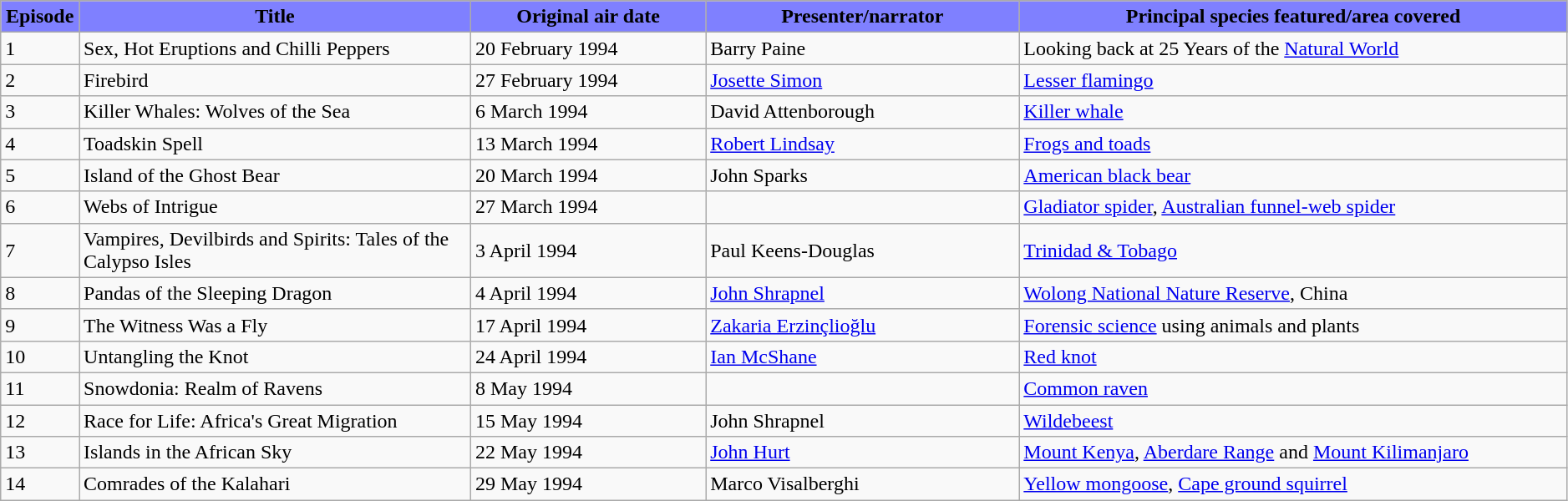<table class="wikitable plainrowheaders" width=99%>
<tr style="background:#fdd";>
<th style="background-color: #7F80FF" width="5%">Episode</th>
<th style="background-color: #7F80FF" width="25%">Title</th>
<th style="background-color: #7F80FF" width="15%">Original air date</th>
<th style="background-color: #7F80FF" width="20%">Presenter/narrator</th>
<th style="background-color: #7F80FF" width="35%">Principal species featured/area covered</th>
</tr>
<tr>
<td>1</td>
<td>Sex, Hot Eruptions and Chilli Peppers</td>
<td>20 February 1994</td>
<td>Barry Paine</td>
<td>Looking back at 25 Years of the <a href='#'>Natural World</a></td>
</tr>
<tr>
<td>2</td>
<td>Firebird</td>
<td>27 February 1994</td>
<td><a href='#'>Josette Simon</a></td>
<td><a href='#'>Lesser flamingo</a></td>
</tr>
<tr>
<td>3</td>
<td>Killer Whales: Wolves of the Sea</td>
<td>6 March 1994</td>
<td>David Attenborough</td>
<td><a href='#'>Killer whale</a></td>
</tr>
<tr>
<td>4</td>
<td>Toadskin Spell</td>
<td>13 March 1994</td>
<td><a href='#'>Robert Lindsay</a></td>
<td><a href='#'>Frogs and toads</a></td>
</tr>
<tr>
<td>5</td>
<td>Island of the Ghost Bear</td>
<td>20 March 1994</td>
<td>John Sparks</td>
<td><a href='#'>American black bear</a></td>
</tr>
<tr>
<td>6</td>
<td>Webs of Intrigue</td>
<td>27 March 1994</td>
<td></td>
<td><a href='#'>Gladiator spider</a>, <a href='#'>Australian funnel-web spider</a></td>
</tr>
<tr>
<td>7</td>
<td>Vampires, Devilbirds and Spirits: Tales of the Calypso Isles</td>
<td>3 April 1994</td>
<td>Paul Keens-Douglas</td>
<td><a href='#'>Trinidad & Tobago</a></td>
</tr>
<tr>
<td>8</td>
<td>Pandas of the Sleeping Dragon</td>
<td>4 April 1994</td>
<td><a href='#'>John Shrapnel</a></td>
<td><a href='#'>Wolong National Nature Reserve</a>, China</td>
</tr>
<tr>
<td>9</td>
<td>The Witness Was a Fly</td>
<td>17 April 1994</td>
<td><a href='#'>Zakaria Erzinçlioğlu</a></td>
<td><a href='#'>Forensic science</a> using animals and plants</td>
</tr>
<tr>
<td>10</td>
<td>Untangling the Knot</td>
<td>24 April 1994</td>
<td><a href='#'>Ian McShane</a></td>
<td><a href='#'>Red knot</a></td>
</tr>
<tr>
<td>11</td>
<td>Snowdonia: Realm of Ravens</td>
<td>8 May 1994</td>
<td></td>
<td><a href='#'>Common raven</a></td>
</tr>
<tr>
<td>12</td>
<td>Race for Life: Africa's Great Migration</td>
<td>15 May 1994</td>
<td>John Shrapnel</td>
<td><a href='#'>Wildebeest</a></td>
</tr>
<tr>
<td>13</td>
<td>Islands in the African Sky</td>
<td>22 May 1994</td>
<td><a href='#'>John Hurt</a></td>
<td><a href='#'>Mount Kenya</a>, <a href='#'>Aberdare Range</a> and <a href='#'>Mount Kilimanjaro</a></td>
</tr>
<tr>
<td>14</td>
<td>Comrades of the Kalahari</td>
<td>29 May 1994</td>
<td>Marco Visalberghi</td>
<td><a href='#'>Yellow mongoose</a>, <a href='#'>Cape ground squirrel</a></td>
</tr>
</table>
